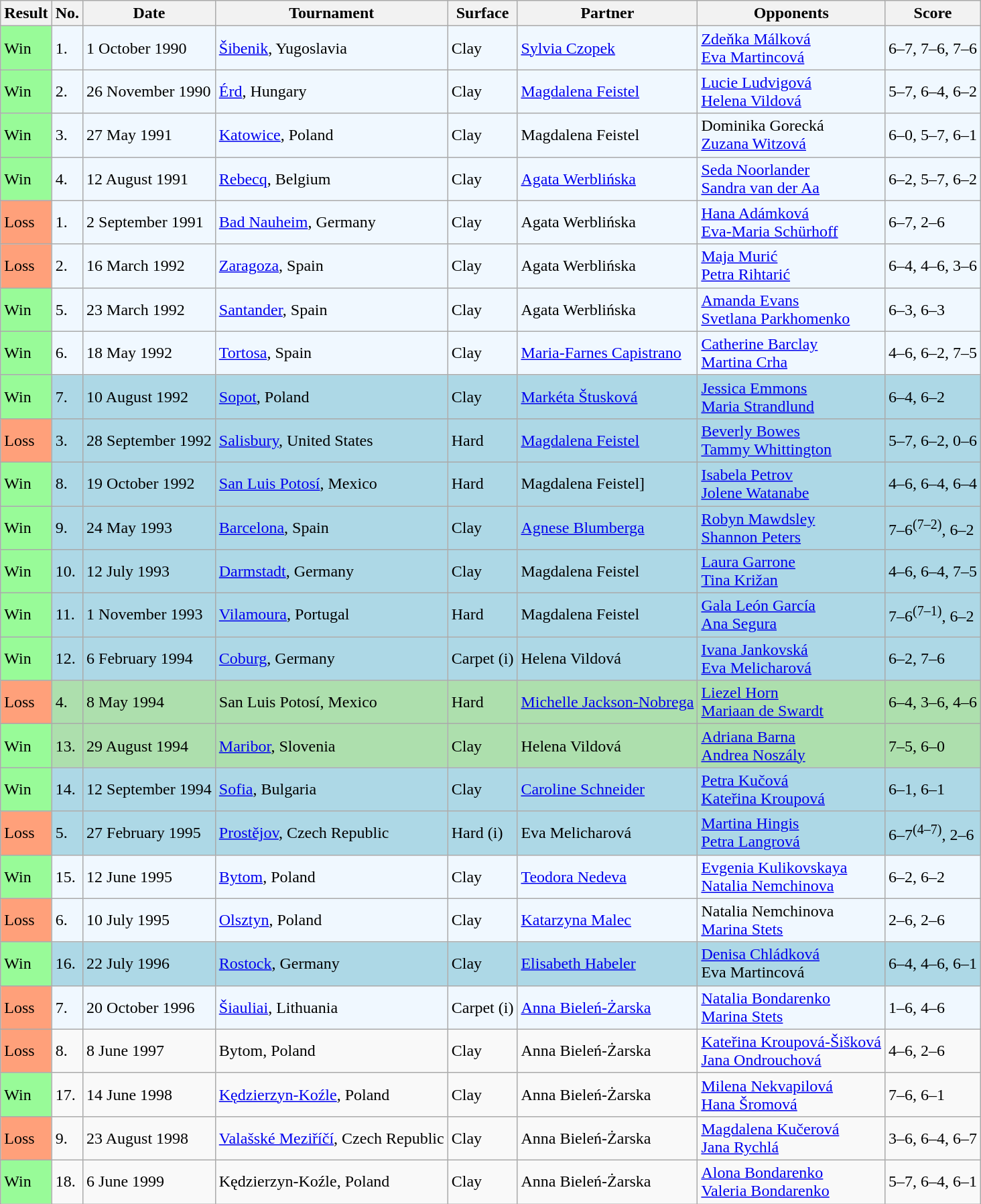<table class="sortable wikitable">
<tr>
<th>Result</th>
<th>No.</th>
<th>Date</th>
<th>Tournament</th>
<th>Surface</th>
<th>Partner</th>
<th>Opponents</th>
<th class=unsortable>Score</th>
</tr>
<tr style="background:#f0f8ff;">
<td style="background:#98fb98;">Win</td>
<td>1.</td>
<td>1 October 1990</td>
<td><a href='#'>Šibenik</a>, Yugoslavia</td>
<td>Clay</td>
<td> <a href='#'>Sylvia Czopek</a></td>
<td> <a href='#'>Zdeňka Málková</a> <br>  <a href='#'>Eva Martincová</a></td>
<td>6–7, 7–6, 7–6</td>
</tr>
<tr style="background:#f0f8ff;">
<td style="background:#98fb98;">Win</td>
<td>2.</td>
<td>26 November 1990</td>
<td><a href='#'>Érd</a>, Hungary</td>
<td>Clay</td>
<td> <a href='#'>Magdalena Feistel</a></td>
<td> <a href='#'>Lucie Ludvigová</a> <br>  <a href='#'>Helena Vildová</a></td>
<td>5–7, 6–4, 6–2</td>
</tr>
<tr style="background:#f0f8ff;">
<td style="background:#98fb98;">Win</td>
<td>3.</td>
<td>27 May 1991</td>
<td><a href='#'>Katowice</a>, Poland</td>
<td>Clay</td>
<td> Magdalena Feistel</td>
<td> Dominika Gorecká <br>  <a href='#'>Zuzana Witzová</a></td>
<td>6–0, 5–7, 6–1</td>
</tr>
<tr style="background:#f0f8ff;">
<td style="background:#98fb98;">Win</td>
<td>4.</td>
<td>12 August 1991</td>
<td><a href='#'>Rebecq</a>, Belgium</td>
<td>Clay</td>
<td> <a href='#'>Agata Werblińska</a></td>
<td> <a href='#'>Seda Noorlander</a> <br>  <a href='#'>Sandra van der Aa</a></td>
<td>6–2, 5–7, 6–2</td>
</tr>
<tr style="background:#f0f8ff;">
<td style="background:#ffa07a;">Loss</td>
<td>1.</td>
<td>2 September 1991</td>
<td><a href='#'>Bad Nauheim</a>, Germany</td>
<td>Clay</td>
<td> Agata Werblińska</td>
<td> <a href='#'>Hana Adámková</a> <br>  <a href='#'>Eva-Maria Schürhoff</a></td>
<td>6–7, 2–6</td>
</tr>
<tr style="background:#f0f8ff;">
<td style="background:#ffa07a;">Loss</td>
<td>2.</td>
<td>16 March 1992</td>
<td><a href='#'>Zaragoza</a>, Spain</td>
<td>Clay</td>
<td> Agata Werblińska</td>
<td> <a href='#'>Maja Murić</a> <br>  <a href='#'>Petra Rihtarić</a></td>
<td>6–4, 4–6, 3–6</td>
</tr>
<tr style="background:#f0f8ff;">
<td style="background:#98fb98;">Win</td>
<td>5.</td>
<td>23 March 1992</td>
<td><a href='#'>Santander</a>, Spain</td>
<td>Clay</td>
<td> Agata Werblińska</td>
<td> <a href='#'>Amanda Evans</a> <br>  <a href='#'>Svetlana Parkhomenko</a></td>
<td>6–3, 6–3</td>
</tr>
<tr style="background:#f0f8ff;">
<td style="background:#98fb98;">Win</td>
<td>6.</td>
<td>18 May 1992</td>
<td><a href='#'>Tortosa</a>, Spain</td>
<td>Clay</td>
<td> <a href='#'>Maria-Farnes Capistrano</a></td>
<td> <a href='#'>Catherine Barclay</a> <br>  <a href='#'>Martina Crha</a></td>
<td>4–6, 6–2, 7–5</td>
</tr>
<tr style="background:lightblue;">
<td style="background:#98fb98;">Win</td>
<td>7.</td>
<td>10 August 1992</td>
<td><a href='#'>Sopot</a>, Poland</td>
<td>Clay</td>
<td> <a href='#'>Markéta Štusková</a></td>
<td> <a href='#'>Jessica Emmons</a> <br>  <a href='#'>Maria Strandlund</a></td>
<td>6–4, 6–2</td>
</tr>
<tr style="background:lightblue;">
<td style="background:#ffa07a;">Loss</td>
<td>3.</td>
<td>28 September 1992</td>
<td><a href='#'>Salisbury</a>, United States</td>
<td>Hard</td>
<td> <a href='#'>Magdalena Feistel</a></td>
<td> <a href='#'>Beverly Bowes</a> <br>  <a href='#'>Tammy Whittington</a></td>
<td>5–7, 6–2, 0–6</td>
</tr>
<tr style="background:lightblue;">
<td style="background:#98fb98;">Win</td>
<td>8.</td>
<td>19 October 1992</td>
<td><a href='#'>San Luis Potosí</a>, Mexico</td>
<td>Hard</td>
<td> Magdalena Feistel]</td>
<td> <a href='#'>Isabela Petrov</a> <br>  <a href='#'>Jolene Watanabe</a></td>
<td>4–6, 6–4, 6–4</td>
</tr>
<tr style="background:lightblue;">
<td style="background:#98fb98;">Win</td>
<td>9.</td>
<td>24 May 1993</td>
<td><a href='#'>Barcelona</a>, Spain</td>
<td>Clay</td>
<td> <a href='#'>Agnese Blumberga</a></td>
<td> <a href='#'>Robyn Mawdsley</a> <br>  <a href='#'>Shannon Peters</a></td>
<td>7–6<sup>(7–2)</sup>, 6–2</td>
</tr>
<tr style="background:lightblue;">
<td style="background:#98fb98;">Win</td>
<td>10.</td>
<td>12 July 1993</td>
<td><a href='#'>Darmstadt</a>, Germany</td>
<td>Clay</td>
<td> Magdalena Feistel</td>
<td> <a href='#'>Laura Garrone</a> <br>  <a href='#'>Tina Križan</a></td>
<td>4–6, 6–4, 7–5</td>
</tr>
<tr style="background:lightblue;">
<td style="background:#98fb98;">Win</td>
<td>11.</td>
<td>1 November 1993</td>
<td><a href='#'>Vilamoura</a>, Portugal</td>
<td>Hard</td>
<td> Magdalena Feistel</td>
<td> <a href='#'>Gala León García</a> <br>  <a href='#'>Ana Segura</a></td>
<td>7–6<sup>(7–1)</sup>, 6–2</td>
</tr>
<tr style="background:lightblue;">
<td style="background:#98fb98;">Win</td>
<td>12.</td>
<td>6 February 1994</td>
<td><a href='#'>Coburg</a>, Germany</td>
<td>Carpet (i)</td>
<td> Helena Vildová</td>
<td> <a href='#'>Ivana Jankovská</a> <br>  <a href='#'>Eva Melicharová</a></td>
<td>6–2, 7–6</td>
</tr>
<tr style="background:#addfad;">
<td style="background:#ffa07a;">Loss</td>
<td>4.</td>
<td>8 May 1994</td>
<td>San Luis Potosí, Mexico</td>
<td>Hard</td>
<td> <a href='#'>Michelle Jackson-Nobrega</a></td>
<td> <a href='#'>Liezel Horn</a> <br>  <a href='#'>Mariaan de Swardt</a></td>
<td>6–4, 3–6, 4–6</td>
</tr>
<tr style="background:#addfad;">
<td style="background:#98fb98;">Win</td>
<td>13.</td>
<td>29 August 1994</td>
<td><a href='#'>Maribor</a>, Slovenia</td>
<td>Clay</td>
<td> Helena Vildová</td>
<td> <a href='#'>Adriana Barna</a><br> <a href='#'>Andrea Noszály</a></td>
<td>7–5, 6–0</td>
</tr>
<tr style="background:lightblue;">
<td style="background:#98fb98;">Win</td>
<td>14.</td>
<td>12 September 1994</td>
<td><a href='#'>Sofia</a>, Bulgaria</td>
<td>Clay</td>
<td> <a href='#'>Caroline Schneider</a></td>
<td> <a href='#'>Petra Kučová</a><br> <a href='#'>Kateřina Kroupová</a></td>
<td>6–1, 6–1</td>
</tr>
<tr style="background:lightblue;">
<td style="background:#ffa07a;">Loss</td>
<td>5.</td>
<td>27 February 1995</td>
<td><a href='#'>Prostějov</a>, Czech Republic</td>
<td>Hard (i)</td>
<td> Eva Melicharová</td>
<td> <a href='#'>Martina Hingis</a><br> <a href='#'>Petra Langrová</a></td>
<td>6–7<sup>(4–7)</sup>, 2–6</td>
</tr>
<tr style="background:#f0f8ff;">
<td style="background:#98fb98;">Win</td>
<td>15.</td>
<td>12 June 1995</td>
<td><a href='#'>Bytom</a>, Poland</td>
<td>Clay</td>
<td> <a href='#'>Teodora Nedeva</a></td>
<td> <a href='#'>Evgenia Kulikovskaya</a> <br>  <a href='#'>Natalia Nemchinova</a></td>
<td>6–2, 6–2</td>
</tr>
<tr style="background:#f0f8ff;">
<td style="background:#ffa07a;">Loss</td>
<td>6.</td>
<td>10 July 1995</td>
<td><a href='#'>Olsztyn</a>, Poland</td>
<td>Clay</td>
<td> <a href='#'>Katarzyna Malec</a></td>
<td> Natalia Nemchinova <br>  <a href='#'>Marina Stets</a></td>
<td>2–6, 2–6</td>
</tr>
<tr style="background:lightblue;">
<td style="background:#98fb98;">Win</td>
<td>16.</td>
<td>22 July 1996</td>
<td><a href='#'>Rostock</a>, Germany</td>
<td>Clay</td>
<td> <a href='#'>Elisabeth Habeler</a></td>
<td> <a href='#'>Denisa Chládková</a><br> Eva Martincová</td>
<td>6–4, 4–6, 6–1</td>
</tr>
<tr style="background:#f0f8ff;">
<td style="background:#ffa07a;">Loss</td>
<td>7.</td>
<td>20 October 1996</td>
<td><a href='#'>Šiauliai</a>, Lithuania</td>
<td>Carpet (i)</td>
<td> <a href='#'>Anna Bieleń-Żarska</a></td>
<td> <a href='#'>Natalia Bondarenko</a><br> <a href='#'>Marina Stets</a></td>
<td>1–6, 4–6</td>
</tr>
<tr>
<td style="background:#ffa07a;">Loss</td>
<td>8.</td>
<td>8 June 1997</td>
<td>Bytom, Poland</td>
<td>Clay</td>
<td> Anna Bieleń-Żarska</td>
<td> <a href='#'>Kateřina Kroupová-Šišková</a><br> <a href='#'>Jana Ondrouchová</a></td>
<td>4–6, 2–6</td>
</tr>
<tr>
<td style="background:#98fb98;">Win</td>
<td>17.</td>
<td>14 June 1998</td>
<td><a href='#'>Kędzierzyn-Koźle</a>, Poland</td>
<td>Clay</td>
<td> Anna Bieleń-Żarska</td>
<td> <a href='#'>Milena Nekvapilová</a><br>  <a href='#'>Hana Šromová</a></td>
<td>7–6, 6–1</td>
</tr>
<tr>
<td style="background:#ffa07a;">Loss</td>
<td>9.</td>
<td>23 August 1998</td>
<td><a href='#'>Valašské Meziříčí</a>, Czech Republic</td>
<td>Clay</td>
<td> Anna Bieleń-Żarska</td>
<td> <a href='#'>Magdalena Kučerová</a><br>  <a href='#'>Jana Rychlá</a></td>
<td>3–6, 6–4, 6–7</td>
</tr>
<tr>
<td style="background:#98fb98;">Win</td>
<td>18.</td>
<td>6 June 1999</td>
<td>Kędzierzyn-Koźle, Poland</td>
<td>Clay</td>
<td> Anna Bieleń-Żarska</td>
<td> <a href='#'>Alona Bondarenko</a><br>  <a href='#'>Valeria Bondarenko</a></td>
<td>5–7, 6–4, 6–1</td>
</tr>
</table>
